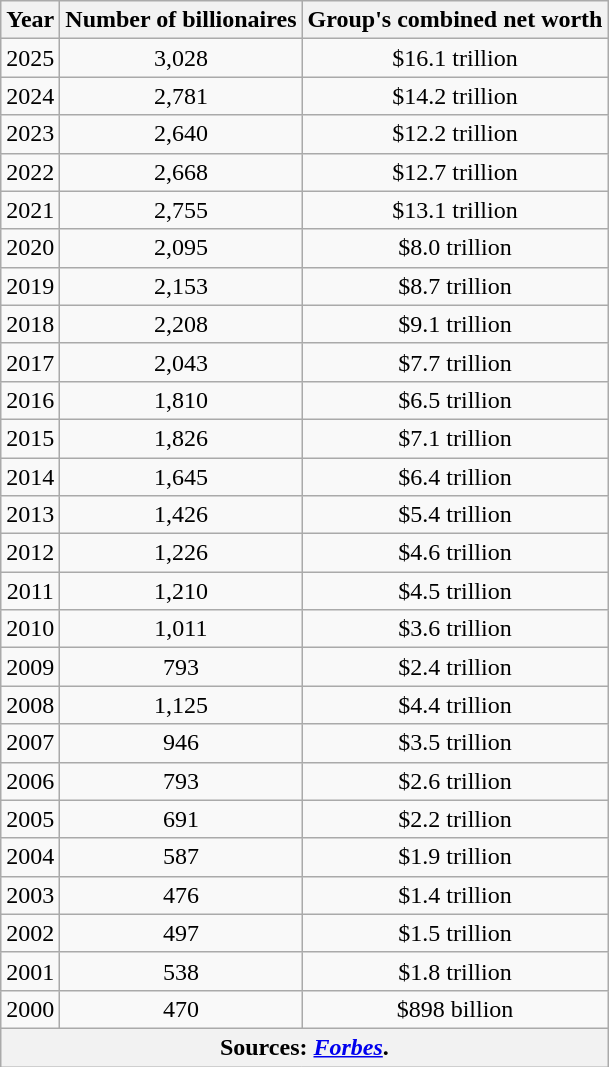<table class="wikitable sortable">
<tr>
<th>Year</th>
<th>Number of billionaires</th>
<th>Group's combined net worth</th>
</tr>
<tr>
<td align="center">2025</td>
<td align="center">3,028</td>
<td align="center">$16.1 trillion</td>
</tr>
<tr>
<td align="center">2024</td>
<td align="center">2,781</td>
<td align="center">$14.2 trillion</td>
</tr>
<tr>
<td align="center">2023</td>
<td align="center">2,640</td>
<td align="center">$12.2 trillion</td>
</tr>
<tr>
<td align="center">2022</td>
<td align="center">2,668</td>
<td align="center">$12.7 trillion</td>
</tr>
<tr>
<td align="center">2021</td>
<td align="center">2,755</td>
<td align="center">$13.1 trillion</td>
</tr>
<tr>
<td align="center">2020</td>
<td align="center">2,095</td>
<td align="center">$8.0 trillion</td>
</tr>
<tr>
<td align="center">2019</td>
<td align="center">2,153</td>
<td align="center">$8.7 trillion</td>
</tr>
<tr>
<td align="center">2018</td>
<td align="center">2,208</td>
<td align="center">$9.1 trillion</td>
</tr>
<tr>
<td align="center">2017</td>
<td align="center">2,043</td>
<td align="center">$7.7 trillion</td>
</tr>
<tr>
<td align="center">2016</td>
<td align="center">1,810</td>
<td align="center">$6.5 trillion</td>
</tr>
<tr>
<td align="center">2015</td>
<td align="center">1,826</td>
<td align="center">$7.1 trillion</td>
</tr>
<tr>
<td align="center">2014</td>
<td align="center">1,645</td>
<td align="center">$6.4 trillion</td>
</tr>
<tr>
<td align="center">2013</td>
<td align="center">1,426</td>
<td align="center">$5.4 trillion</td>
</tr>
<tr>
<td align="center">2012</td>
<td align="center">1,226</td>
<td align="center">$4.6 trillion</td>
</tr>
<tr>
<td align="center">2011</td>
<td align="center">1,210</td>
<td align="center">$4.5 trillion</td>
</tr>
<tr>
<td align="center">2010</td>
<td align="center">1,011</td>
<td align="center">$3.6 trillion</td>
</tr>
<tr>
<td align="center">2009</td>
<td align="center">793</td>
<td align="center">$2.4 trillion</td>
</tr>
<tr>
<td align="center">2008</td>
<td align="center">1,125</td>
<td align="center">$4.4 trillion</td>
</tr>
<tr>
<td align="center">2007</td>
<td align="center">946</td>
<td align="center">$3.5 trillion</td>
</tr>
<tr>
<td align="center">2006</td>
<td align="center">793</td>
<td align="center">$2.6 trillion</td>
</tr>
<tr>
<td align="center">2005</td>
<td align="center">691</td>
<td align="center">$2.2 trillion</td>
</tr>
<tr>
<td align="center">2004</td>
<td align="center">587</td>
<td align="center">$1.9 trillion</td>
</tr>
<tr>
<td align="center">2003</td>
<td align="center">476</td>
<td align="center">$1.4 trillion</td>
</tr>
<tr>
<td align="center">2002</td>
<td align="center">497</td>
<td align="center">$1.5 trillion</td>
</tr>
<tr>
<td align="center">2001</td>
<td align="center">538</td>
<td align="center">$1.8 trillion</td>
</tr>
<tr>
<td align="center">2000</td>
<td align="center">470</td>
<td align="center">$898 billion</td>
</tr>
<tr>
<th colspan="3" style="text-align: center; class: unsortable"><strong>Sources:</strong> <em><a href='#'>Forbes</a></em>.</th>
</tr>
</table>
